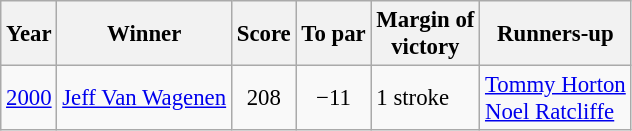<table class="wikitable" style="font-size:95%">
<tr>
<th>Year</th>
<th>Winner</th>
<th>Score</th>
<th>To par</th>
<th>Margin of<br>victory</th>
<th>Runners-up</th>
</tr>
<tr>
<td><a href='#'>2000</a></td>
<td> <a href='#'>Jeff Van Wagenen</a></td>
<td align=center>208</td>
<td align=center>−11</td>
<td>1 stroke</td>
<td> <a href='#'>Tommy Horton</a><br> <a href='#'>Noel Ratcliffe</a></td>
</tr>
</table>
